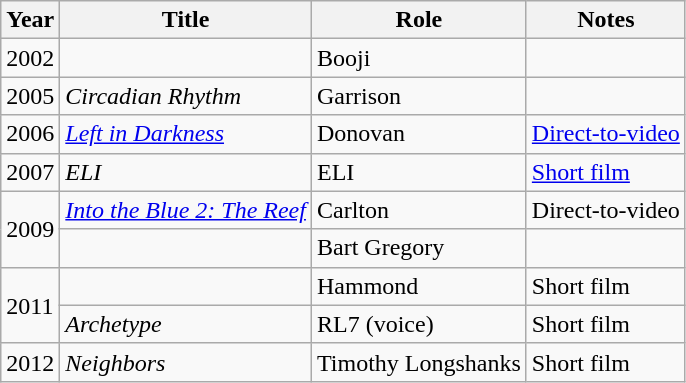<table class="wikitable sortable">
<tr>
<th>Year</th>
<th>Title</th>
<th>Role</th>
<th class="unsortable">Notes</th>
</tr>
<tr>
<td>2002</td>
<td><em></em></td>
<td>Booji</td>
<td></td>
</tr>
<tr>
<td>2005</td>
<td><em>Circadian Rhythm</em></td>
<td>Garrison</td>
<td></td>
</tr>
<tr>
<td>2006</td>
<td><em><a href='#'>Left in Darkness</a></em></td>
<td>Donovan</td>
<td><a href='#'>Direct-to-video</a></td>
</tr>
<tr>
<td>2007</td>
<td><em>ELI</em></td>
<td>ELI</td>
<td><a href='#'>Short film</a></td>
</tr>
<tr>
<td rowspan="2">2009</td>
<td><em><a href='#'>Into the Blue 2: The Reef</a></em></td>
<td>Carlton</td>
<td>Direct-to-video</td>
</tr>
<tr>
<td><em></em></td>
<td>Bart Gregory</td>
<td></td>
</tr>
<tr>
<td rowspan="2">2011</td>
<td><em></em></td>
<td>Hammond</td>
<td>Short film</td>
</tr>
<tr>
<td><em>Archetype</em></td>
<td>RL7 (voice)</td>
<td>Short film</td>
</tr>
<tr>
<td>2012</td>
<td><em>Neighbors</em></td>
<td>Timothy Longshanks</td>
<td>Short film</td>
</tr>
</table>
